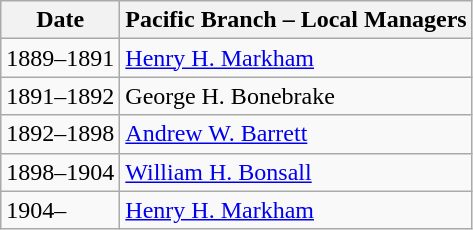<table class="wikitable">
<tr>
<th>Date</th>
<th>Pacific Branch – Local Managers</th>
</tr>
<tr>
<td>1889–1891</td>
<td><a href='#'>Henry H. Markham</a></td>
</tr>
<tr>
<td>1891–1892</td>
<td>George H. Bonebrake</td>
</tr>
<tr>
<td>1892–1898</td>
<td><a href='#'>Andrew W. Barrett</a></td>
</tr>
<tr>
<td>1898–1904</td>
<td><a href='#'>William H. Bonsall</a></td>
</tr>
<tr>
<td>1904–</td>
<td><a href='#'>Henry H. Markham</a></td>
</tr>
</table>
